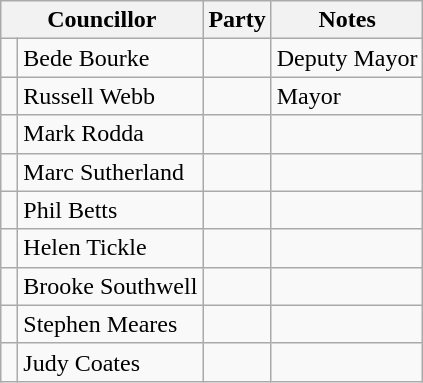<table class="wikitable">
<tr>
<th colspan="2">Councillor</th>
<th>Party</th>
<th>Notes</th>
</tr>
<tr>
<td> </td>
<td>Bede Bourke</td>
<td></td>
<td>Deputy Mayor</td>
</tr>
<tr>
<td> </td>
<td>Russell Webb</td>
<td></td>
<td>Mayor</td>
</tr>
<tr>
<td> </td>
<td>Mark Rodda</td>
<td></td>
<td></td>
</tr>
<tr>
<td> </td>
<td>Marc Sutherland</td>
<td></td>
<td></td>
</tr>
<tr>
<td> </td>
<td>Phil Betts</td>
<td></td>
<td></td>
</tr>
<tr>
<td> </td>
<td>Helen Tickle</td>
<td></td>
<td></td>
</tr>
<tr>
<td> </td>
<td>Brooke Southwell</td>
<td></td>
<td></td>
</tr>
<tr>
<td> </td>
<td>Stephen Meares</td>
<td></td>
<td></td>
</tr>
<tr>
<td> </td>
<td>Judy Coates</td>
<td></td>
<td></td>
</tr>
</table>
